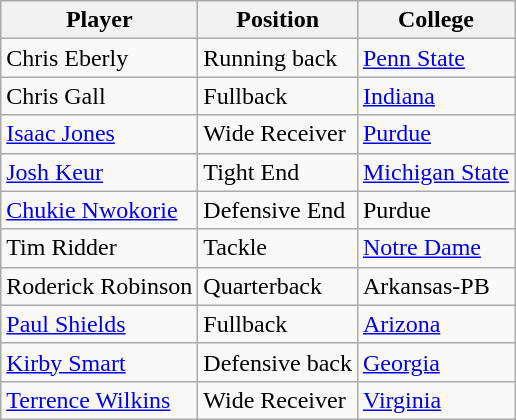<table class="wikitable">
<tr>
<th>Player</th>
<th>Position</th>
<th>College</th>
</tr>
<tr>
<td>Chris Eberly</td>
<td>Running back</td>
<td><a href='#'>Penn State</a></td>
</tr>
<tr>
<td>Chris Gall</td>
<td>Fullback</td>
<td><a href='#'>Indiana</a></td>
</tr>
<tr>
<td><a href='#'>Isaac Jones</a></td>
<td>Wide Receiver</td>
<td><a href='#'>Purdue</a></td>
</tr>
<tr>
<td><a href='#'>Josh Keur</a></td>
<td>Tight End</td>
<td><a href='#'>Michigan State</a></td>
</tr>
<tr>
<td><a href='#'>Chukie Nwokorie</a></td>
<td>Defensive End</td>
<td>Purdue</td>
</tr>
<tr>
<td>Tim Ridder</td>
<td>Tackle</td>
<td><a href='#'>Notre Dame</a></td>
</tr>
<tr>
<td>Roderick Robinson</td>
<td>Quarterback</td>
<td>Arkansas-PB</td>
</tr>
<tr>
<td><a href='#'>Paul Shields</a></td>
<td>Fullback</td>
<td><a href='#'>Arizona</a></td>
</tr>
<tr>
<td><a href='#'>Kirby Smart</a></td>
<td>Defensive back</td>
<td><a href='#'>Georgia</a></td>
</tr>
<tr>
<td><a href='#'>Terrence Wilkins</a></td>
<td>Wide Receiver</td>
<td><a href='#'>Virginia</a></td>
</tr>
</table>
